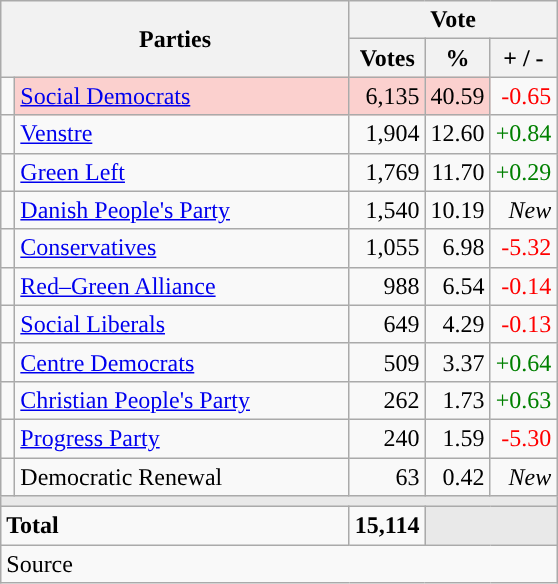<table class="wikitable" style="text-align:right;">
<tr>
<th style="text-align:centre;" rowspan="2" colspan="2" width="225">Parties</th>
<th colspan="3">Vote</th>
</tr>
<tr>
<th width="15">Votes</th>
<th width="15">%</th>
<th width="15">+ / -</th>
</tr>
<tr>
<td width="2" style="color:inherit;background:"></td>
<td bgcolor=#fbd0ce  align="left"><a href='#'>Social Democrats</a></td>
<td bgcolor=#fbd0ce>6,135</td>
<td bgcolor=#fbd0ce>40.59</td>
<td style=color:red;>-0.65</td>
</tr>
<tr>
<td width="2" style="color:inherit;background:"></td>
<td align="left"><a href='#'>Venstre</a></td>
<td>1,904</td>
<td>12.60</td>
<td style=color:green;>+0.84</td>
</tr>
<tr>
<td width="2" style="color:inherit;background:"></td>
<td align="left"><a href='#'>Green Left</a></td>
<td>1,769</td>
<td>11.70</td>
<td style=color:green;>+0.29</td>
</tr>
<tr>
<td width="2" style="color:inherit;background:"></td>
<td align="left"><a href='#'>Danish People's Party</a></td>
<td>1,540</td>
<td>10.19</td>
<td><em>New</em></td>
</tr>
<tr>
<td width="2" style="color:inherit;background:"></td>
<td align="left"><a href='#'>Conservatives</a></td>
<td>1,055</td>
<td>6.98</td>
<td style=color:red;>-5.32</td>
</tr>
<tr>
<td width="2" style="color:inherit;background:"></td>
<td align="left"><a href='#'>Red–Green Alliance</a></td>
<td>988</td>
<td>6.54</td>
<td style=color:red;>-0.14</td>
</tr>
<tr>
<td width="2" style="color:inherit;background:"></td>
<td align="left"><a href='#'>Social Liberals</a></td>
<td>649</td>
<td>4.29</td>
<td style=color:red;>-0.13</td>
</tr>
<tr>
<td width="2" style="color:inherit;background:"></td>
<td align="left"><a href='#'>Centre Democrats</a></td>
<td>509</td>
<td>3.37</td>
<td style=color:green;>+0.64</td>
</tr>
<tr>
<td width="2" style="color:inherit;background:"></td>
<td align="left"><a href='#'>Christian People's Party</a></td>
<td>262</td>
<td>1.73</td>
<td style=color:green;>+0.63</td>
</tr>
<tr>
<td width="2" style="color:inherit;background:"></td>
<td align="left"><a href='#'>Progress Party</a></td>
<td>240</td>
<td>1.59</td>
<td style=color:red;>-5.30</td>
</tr>
<tr>
<td width="2" style="color:inherit;background:"></td>
<td align="left">Democratic Renewal</td>
<td>63</td>
<td>0.42</td>
<td><em>New</em></td>
</tr>
<tr>
<td colspan="7" bgcolor="#E9E9E9"></td>
</tr>
<tr>
<td align="left" colspan="2"><strong>Total</strong></td>
<td><strong>15,114</strong></td>
<td bgcolor="#E9E9E9" colspan="2"></td>
</tr>
<tr>
<td align="left" colspan="6">Source</td>
</tr>
</table>
